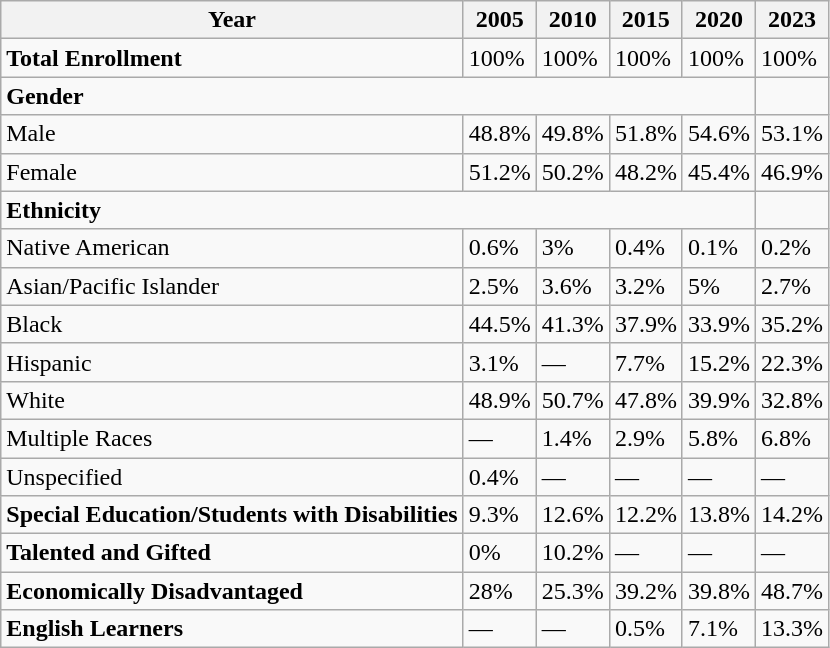<table class="wikitable col1left col2center col3center col4center col5center col6center">
<tr>
<th>Year</th>
<th>2005</th>
<th>2010</th>
<th>2015</th>
<th>2020</th>
<th>2023</th>
</tr>
<tr>
<td><strong>Total Enrollment</strong></td>
<td>100%</td>
<td>100%</td>
<td>100%</td>
<td>100%</td>
<td>100%</td>
</tr>
<tr>
<td colspan="5"><strong>Gender</strong></td>
<td></td>
</tr>
<tr>
<td>Male</td>
<td>48.8%</td>
<td>49.8%</td>
<td>51.8%</td>
<td>54.6%</td>
<td>53.1%</td>
</tr>
<tr>
<td>Female</td>
<td>51.2%</td>
<td>50.2%</td>
<td>48.2%</td>
<td>45.4%</td>
<td>46.9%</td>
</tr>
<tr>
<td colspan="5"><strong>Ethnicity</strong></td>
<td></td>
</tr>
<tr>
<td>Native American</td>
<td>0.6%</td>
<td>3%</td>
<td>0.4%</td>
<td>0.1%</td>
<td>0.2%</td>
</tr>
<tr>
<td>Asian/Pacific Islander</td>
<td>2.5%</td>
<td>3.6%</td>
<td>3.2%</td>
<td>5%</td>
<td>2.7%</td>
</tr>
<tr>
<td>Black</td>
<td>44.5%</td>
<td>41.3%</td>
<td>37.9%</td>
<td>33.9%</td>
<td>35.2%</td>
</tr>
<tr>
<td>Hispanic</td>
<td>3.1%</td>
<td>—</td>
<td>7.7%</td>
<td>15.2%</td>
<td>22.3%</td>
</tr>
<tr>
<td>White</td>
<td>48.9%</td>
<td>50.7%</td>
<td>47.8%</td>
<td>39.9%</td>
<td>32.8%</td>
</tr>
<tr>
<td>Multiple Races</td>
<td>—</td>
<td>1.4%</td>
<td>2.9%</td>
<td>5.8%</td>
<td>6.8%</td>
</tr>
<tr>
<td>Unspecified</td>
<td>0.4%</td>
<td>—</td>
<td>—</td>
<td>—</td>
<td>—</td>
</tr>
<tr>
<td><strong>Special Education/Students with Disabilities</strong></td>
<td>9.3%</td>
<td>12.6%</td>
<td>12.2%</td>
<td>13.8%</td>
<td>14.2%</td>
</tr>
<tr>
<td><strong>Talented and Gifted</strong></td>
<td>0%</td>
<td>10.2%</td>
<td>—</td>
<td>—</td>
<td>—</td>
</tr>
<tr>
<td><strong>Economically Disadvantaged</strong></td>
<td>28%</td>
<td>25.3%</td>
<td>39.2%</td>
<td>39.8%</td>
<td>48.7%</td>
</tr>
<tr>
<td><strong>English Learners</strong></td>
<td>—</td>
<td>—</td>
<td>0.5%</td>
<td>7.1%</td>
<td>13.3%</td>
</tr>
</table>
